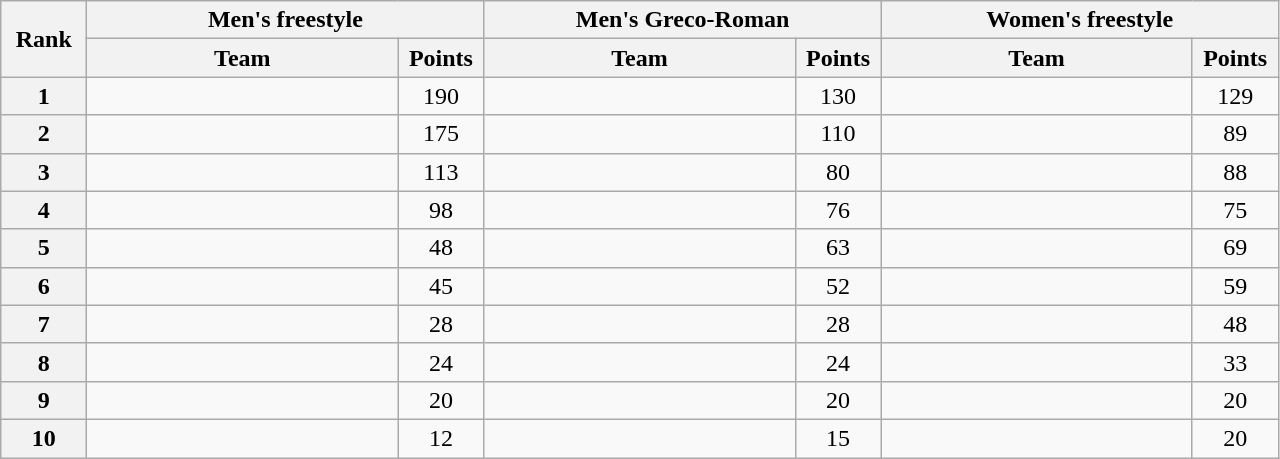<table class="wikitable" style="text-align:center;">
<tr>
<th rowspan="2" width="50">Rank</th>
<th colspan="2">Men's freestyle</th>
<th colspan="2">Men's Greco-Roman</th>
<th colspan="2">Women's freestyle</th>
</tr>
<tr>
<th width="200">Team</th>
<th width="50">Points</th>
<th width="200">Team</th>
<th width="50">Points</th>
<th width="200">Team</th>
<th width="50">Points</th>
</tr>
<tr>
<th>1</th>
<td align="left"></td>
<td>190</td>
<td align="left"></td>
<td>130</td>
<td align="left"></td>
<td>129</td>
</tr>
<tr>
<th>2</th>
<td align="left"></td>
<td>175</td>
<td align="left"></td>
<td>110</td>
<td align="left"></td>
<td>89</td>
</tr>
<tr>
<th>3</th>
<td align="left"></td>
<td>113</td>
<td align="left"></td>
<td>80</td>
<td align="left"></td>
<td>88</td>
</tr>
<tr>
<th>4</th>
<td align="left"></td>
<td>98</td>
<td align="left"></td>
<td>76</td>
<td align="left"></td>
<td>75</td>
</tr>
<tr>
<th>5</th>
<td align="left"></td>
<td>48</td>
<td align="left"></td>
<td>63</td>
<td align="left"></td>
<td>69</td>
</tr>
<tr>
<th>6</th>
<td align="left"></td>
<td>45</td>
<td align="left"></td>
<td>52</td>
<td align="left"></td>
<td>59</td>
</tr>
<tr>
<th>7</th>
<td align="left"></td>
<td>28</td>
<td align="left"></td>
<td>28</td>
<td align="left"></td>
<td>48</td>
</tr>
<tr>
<th>8</th>
<td align="left"></td>
<td>24</td>
<td align="left"></td>
<td>24</td>
<td align="left"></td>
<td>33</td>
</tr>
<tr>
<th>9</th>
<td align="left"></td>
<td>20</td>
<td align="left"></td>
<td>20</td>
<td align="left"></td>
<td>20</td>
</tr>
<tr>
<th>10</th>
<td align="left"></td>
<td>12</td>
<td align="left"></td>
<td>15</td>
<td align="left"></td>
<td>20</td>
</tr>
</table>
